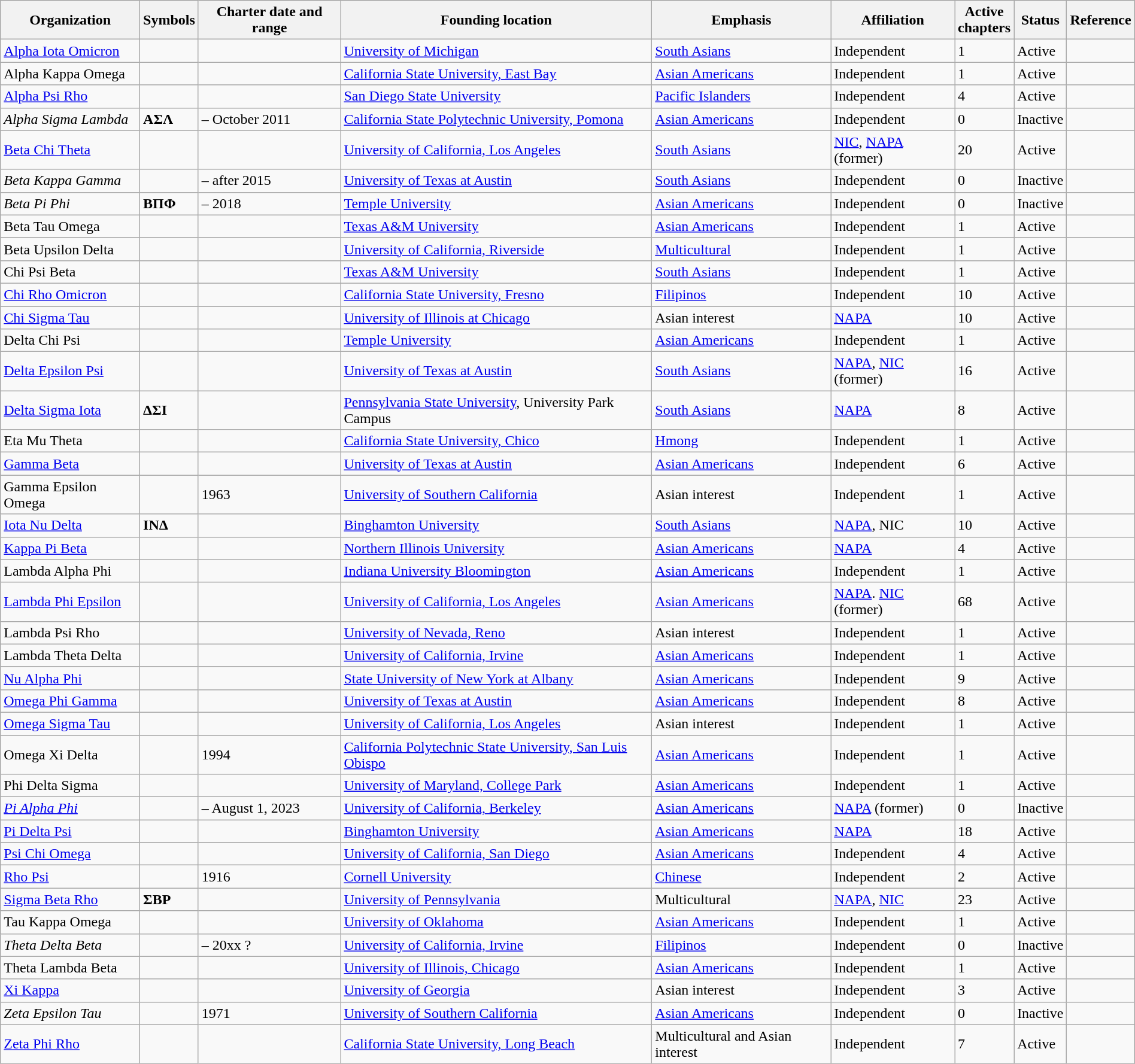<table class="wikitable sortable" width="100%">
<tr>
<th>Organization</th>
<th>Symbols</th>
<th>Charter date and range</th>
<th>Founding location</th>
<th>Emphasis</th>
<th>Affiliation</th>
<th>Active<br>chapters</th>
<th>Status</th>
<th>Reference</th>
</tr>
<tr>
<td><a href='#'>Alpha Iota Omicron</a></td>
<td><strong></strong></td>
<td></td>
<td><a href='#'>University of Michigan</a></td>
<td><a href='#'>South Asians</a></td>
<td>Independent</td>
<td>1</td>
<td>Active</td>
<td></td>
</tr>
<tr>
<td>Alpha Kappa Omega</td>
<td><strong></strong></td>
<td></td>
<td><a href='#'>California State University, East Bay</a></td>
<td><a href='#'>Asian Americans</a></td>
<td>Independent</td>
<td>1</td>
<td>Active</td>
<td></td>
</tr>
<tr>
<td><a href='#'>Alpha Psi Rho</a></td>
<td><strong></strong></td>
<td></td>
<td><a href='#'>San Diego State University</a></td>
<td><a href='#'>Pacific Islanders</a></td>
<td>Independent</td>
<td>4</td>
<td>Active</td>
<td></td>
</tr>
<tr>
<td><em>Alpha Sigma Lambda</em></td>
<td><strong>ΑΣΛ</strong></td>
<td> – October 2011</td>
<td><a href='#'>California State Polytechnic University, Pomona</a></td>
<td><a href='#'>Asian Americans</a></td>
<td>Independent</td>
<td>0</td>
<td>Inactive</td>
<td></td>
</tr>
<tr>
<td><a href='#'>Beta Chi Theta</a></td>
<td><strong></strong></td>
<td></td>
<td><a href='#'>University of California, Los Angeles</a></td>
<td><a href='#'>South Asians</a></td>
<td><a href='#'>NIC</a>, <a href='#'>NAPA</a> (former)</td>
<td>20</td>
<td>Active</td>
<td></td>
</tr>
<tr>
<td><em>Beta Kappa Gamma</em></td>
<td><strong></strong></td>
<td> – after 2015</td>
<td><a href='#'>University of Texas at Austin</a></td>
<td><a href='#'>South Asians</a></td>
<td>Independent</td>
<td>0</td>
<td>Inactive</td>
<td></td>
</tr>
<tr>
<td><em>Beta Pi Phi</em></td>
<td><strong>ΒΠΦ</strong></td>
<td> – 2018</td>
<td><a href='#'>Temple University</a></td>
<td><a href='#'>Asian Americans</a></td>
<td>Independent</td>
<td>0</td>
<td>Inactive</td>
<td></td>
</tr>
<tr>
<td>Beta Tau Omega</td>
<td><strong></strong></td>
<td></td>
<td><a href='#'>Texas A&M University</a></td>
<td><a href='#'>Asian Americans</a></td>
<td>Independent</td>
<td>1</td>
<td>Active</td>
<td></td>
</tr>
<tr>
<td>Beta Upsilon Delta</td>
<td><strong></strong></td>
<td></td>
<td><a href='#'>University of California, Riverside</a></td>
<td><a href='#'>Multicultural</a></td>
<td>Independent</td>
<td>1</td>
<td>Active</td>
<td></td>
</tr>
<tr>
<td>Chi Psi Beta</td>
<td><strong></strong></td>
<td></td>
<td><a href='#'>Texas A&M University</a></td>
<td><a href='#'>South Asians</a></td>
<td>Independent</td>
<td>1</td>
<td>Active</td>
<td></td>
</tr>
<tr>
<td><a href='#'>Chi Rho Omicron</a></td>
<td><strong></strong></td>
<td></td>
<td><a href='#'>California State University, Fresno</a></td>
<td><a href='#'>Filipinos</a></td>
<td>Independent</td>
<td>10</td>
<td>Active</td>
<td></td>
</tr>
<tr>
<td><a href='#'>Chi Sigma Tau</a></td>
<td><strong></strong></td>
<td></td>
<td><a href='#'>University of Illinois at Chicago</a></td>
<td>Asian interest</td>
<td><a href='#'>NAPA</a></td>
<td>10</td>
<td>Active</td>
<td></td>
</tr>
<tr>
<td>Delta Chi Psi</td>
<td><strong></strong></td>
<td></td>
<td><a href='#'>Temple University</a></td>
<td><a href='#'>Asian Americans</a></td>
<td>Independent</td>
<td>1</td>
<td>Active</td>
<td></td>
</tr>
<tr>
<td><a href='#'>Delta Epsilon Psi</a></td>
<td><strong></strong></td>
<td></td>
<td><a href='#'>University of Texas at Austin</a></td>
<td><a href='#'>South Asians</a></td>
<td><a href='#'>NAPA</a>, <a href='#'>NIC</a> (former)</td>
<td>16</td>
<td>Active</td>
<td></td>
</tr>
<tr>
<td><a href='#'>Delta Sigma Iota</a></td>
<td><strong>ΔΣΙ</strong></td>
<td></td>
<td><a href='#'>Pennsylvania State University</a>, University Park Campus</td>
<td><a href='#'>South Asians</a></td>
<td><a href='#'>NAPA</a></td>
<td>8</td>
<td>Active</td>
<td></td>
</tr>
<tr>
<td>Eta Mu Theta</td>
<td><strong></strong></td>
<td></td>
<td><a href='#'>California State University, Chico</a></td>
<td><a href='#'>Hmong</a></td>
<td>Independent</td>
<td>1</td>
<td>Active</td>
<td></td>
</tr>
<tr>
<td><a href='#'>Gamma Beta</a></td>
<td><strong></strong></td>
<td></td>
<td><a href='#'>University of Texas at Austin</a></td>
<td><a href='#'>Asian Americans</a></td>
<td>Independent</td>
<td>6</td>
<td>Active</td>
<td></td>
</tr>
<tr>
<td>Gamma Epsilon Omega</td>
<td><strong></strong></td>
<td>1963</td>
<td><a href='#'>University of Southern California</a></td>
<td>Asian interest</td>
<td>Independent</td>
<td>1</td>
<td>Active</td>
<td></td>
</tr>
<tr>
<td><a href='#'>Iota Nu Delta</a></td>
<td><strong>ΙΝΔ</strong></td>
<td></td>
<td><a href='#'>Binghamton University</a></td>
<td><a href='#'>South Asians</a></td>
<td><a href='#'>NAPA</a>, NIC</td>
<td>10</td>
<td>Active</td>
<td></td>
</tr>
<tr>
<td><a href='#'>Kappa Pi Beta</a></td>
<td><strong></strong></td>
<td></td>
<td><a href='#'>Northern Illinois University</a></td>
<td><a href='#'>Asian Americans</a></td>
<td><a href='#'>NAPA</a></td>
<td>4</td>
<td>Active</td>
<td></td>
</tr>
<tr>
<td>Lambda Alpha Phi</td>
<td><strong></strong></td>
<td></td>
<td><a href='#'>Indiana University Bloomington</a></td>
<td><a href='#'>Asian Americans</a></td>
<td>Independent</td>
<td>1</td>
<td>Active</td>
<td></td>
</tr>
<tr>
<td><a href='#'>Lambda Phi Epsilon</a></td>
<td><strong></strong></td>
<td></td>
<td><a href='#'>University of California, Los Angeles</a></td>
<td><a href='#'>Asian Americans</a></td>
<td><a href='#'>NAPA</a>. <a href='#'>NIC</a> (former)</td>
<td>68</td>
<td>Active</td>
<td></td>
</tr>
<tr>
<td>Lambda Psi Rho</td>
<td><strong></strong></td>
<td></td>
<td><a href='#'>University of Nevada, Reno</a></td>
<td>Asian interest</td>
<td>Independent</td>
<td>1</td>
<td>Active</td>
<td></td>
</tr>
<tr>
<td>Lambda Theta Delta</td>
<td><strong></strong></td>
<td></td>
<td><a href='#'>University of California, Irvine</a></td>
<td><a href='#'>Asian Americans</a></td>
<td>Independent</td>
<td>1</td>
<td>Active</td>
<td></td>
</tr>
<tr>
<td><a href='#'>Nu Alpha Phi</a></td>
<td><strong></strong></td>
<td></td>
<td><a href='#'>State University of New York at Albany</a></td>
<td><a href='#'>Asian Americans</a></td>
<td>Independent</td>
<td>9</td>
<td>Active</td>
<td></td>
</tr>
<tr>
<td><a href='#'>Omega Phi Gamma</a></td>
<td><strong></strong></td>
<td></td>
<td><a href='#'>University of Texas at Austin</a></td>
<td><a href='#'>Asian Americans</a></td>
<td>Independent</td>
<td>8</td>
<td>Active</td>
<td></td>
</tr>
<tr>
<td><a href='#'>Omega Sigma Tau</a></td>
<td><strong></strong></td>
<td></td>
<td><a href='#'>University of California, Los Angeles</a></td>
<td>Asian interest</td>
<td>Independent</td>
<td>1</td>
<td>Active</td>
<td></td>
</tr>
<tr>
<td>Omega Xi Delta</td>
<td><strong></strong></td>
<td>1994</td>
<td><a href='#'>California Polytechnic State University, San Luis Obispo</a></td>
<td><a href='#'>Asian Americans</a></td>
<td>Independent</td>
<td>1</td>
<td>Active</td>
<td></td>
</tr>
<tr>
<td>Phi Delta Sigma</td>
<td><strong></strong></td>
<td></td>
<td><a href='#'>University of Maryland, College Park</a></td>
<td><a href='#'>Asian Americans</a></td>
<td>Independent</td>
<td>1</td>
<td>Active</td>
<td></td>
</tr>
<tr>
<td><em><a href='#'>Pi Alpha Phi</a></em></td>
<td><strong></strong></td>
<td> –  August 1, 2023</td>
<td><a href='#'>University of California, Berkeley</a></td>
<td><a href='#'>Asian Americans</a></td>
<td><a href='#'>NAPA</a> (former)</td>
<td>0</td>
<td>Inactive</td>
<td></td>
</tr>
<tr>
<td><a href='#'>Pi Delta Psi</a></td>
<td><strong></strong></td>
<td></td>
<td><a href='#'>Binghamton University</a></td>
<td><a href='#'>Asian Americans</a></td>
<td><a href='#'>NAPA</a></td>
<td>18</td>
<td>Active</td>
<td></td>
</tr>
<tr>
<td><a href='#'>Psi Chi Omega</a></td>
<td><strong></strong></td>
<td></td>
<td><a href='#'>University of California, San Diego</a></td>
<td><a href='#'>Asian Americans</a></td>
<td>Independent</td>
<td>4</td>
<td>Active</td>
<td></td>
</tr>
<tr>
<td><a href='#'>Rho Psi</a></td>
<td><strong></strong></td>
<td>1916</td>
<td><a href='#'>Cornell University</a></td>
<td><a href='#'>Chinese</a></td>
<td>Independent</td>
<td>2</td>
<td>Active</td>
<td></td>
</tr>
<tr>
<td><a href='#'>Sigma Beta Rho</a></td>
<td><strong>ΣΒΡ</strong></td>
<td></td>
<td><a href='#'>University of Pennsylvania</a></td>
<td>Multicultural</td>
<td><a href='#'>NAPA</a>, <a href='#'>NIC</a></td>
<td>23</td>
<td>Active</td>
<td></td>
</tr>
<tr>
<td>Tau Kappa Omega</td>
<td><strong></strong></td>
<td></td>
<td><a href='#'>University of Oklahoma</a></td>
<td><a href='#'>Asian Americans</a></td>
<td>Independent</td>
<td>1</td>
<td>Active</td>
<td></td>
</tr>
<tr>
<td><em>Theta Delta Beta</em></td>
<td><strong></strong></td>
<td> – 20xx ?</td>
<td><a href='#'>University of California, Irvine</a></td>
<td><a href='#'>Filipinos</a></td>
<td>Independent</td>
<td>0</td>
<td>Inactive</td>
<td></td>
</tr>
<tr>
<td>Theta Lambda Beta</td>
<td><strong></strong></td>
<td></td>
<td><a href='#'>University of Illinois, Chicago</a></td>
<td><a href='#'>Asian Americans</a></td>
<td>Independent</td>
<td>1</td>
<td>Active</td>
<td></td>
</tr>
<tr>
<td><a href='#'>Xi Kappa</a></td>
<td><strong></strong></td>
<td></td>
<td><a href='#'>University of Georgia</a></td>
<td>Asian interest</td>
<td>Independent</td>
<td>3</td>
<td>Active</td>
<td></td>
</tr>
<tr>
<td><em>Zeta Epsilon Tau</em></td>
<td><strong></strong></td>
<td>1971</td>
<td><a href='#'>University of Southern California</a></td>
<td><a href='#'>Asian Americans</a></td>
<td>Independent</td>
<td>0</td>
<td>Inactive</td>
<td></td>
</tr>
<tr>
<td><a href='#'>Zeta Phi Rho</a></td>
<td><strong></strong></td>
<td></td>
<td><a href='#'>California State University, Long Beach</a></td>
<td>Multicultural and Asian interest</td>
<td>Independent</td>
<td>7</td>
<td>Active</td>
<td></td>
</tr>
</table>
